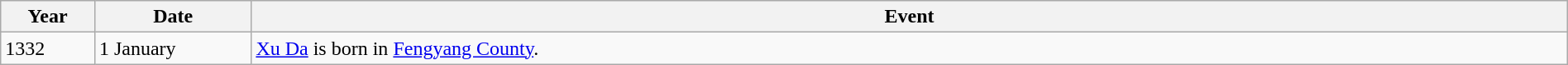<table class="wikitable" width="100%">
<tr>
<th style="width:6%">Year</th>
<th style="width:10%">Date</th>
<th>Event</th>
</tr>
<tr>
<td>1332</td>
<td>1 January</td>
<td><a href='#'>Xu Da</a> is born in <a href='#'>Fengyang County</a>.</td>
</tr>
</table>
